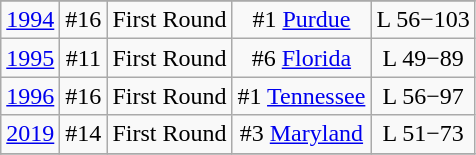<table class="wikitable" style="text-align:center">
<tr>
</tr>
<tr>
<td rowspan=1><a href='#'>1994</a></td>
<td>#16</td>
<td>First Round</td>
<td>#1 <a href='#'>Purdue</a></td>
<td>L 56−103</td>
</tr>
<tr style="text-align:center;">
<td rowspan=1><a href='#'>1995</a></td>
<td>#11</td>
<td>First Round</td>
<td>#6 <a href='#'>Florida</a></td>
<td>L 49−89</td>
</tr>
<tr style="text-align:center;">
<td rowspan=1><a href='#'>1996</a></td>
<td>#16</td>
<td>First Round</td>
<td>#1 <a href='#'>Tennessee</a></td>
<td>L 56−97</td>
</tr>
<tr style="text-align:center;">
<td rowspan=1><a href='#'>2019</a></td>
<td>#14</td>
<td>First Round</td>
<td>#3 <a href='#'>Maryland</a></td>
<td>L 51−73</td>
</tr>
<tr style="text-align:center;">
</tr>
</table>
